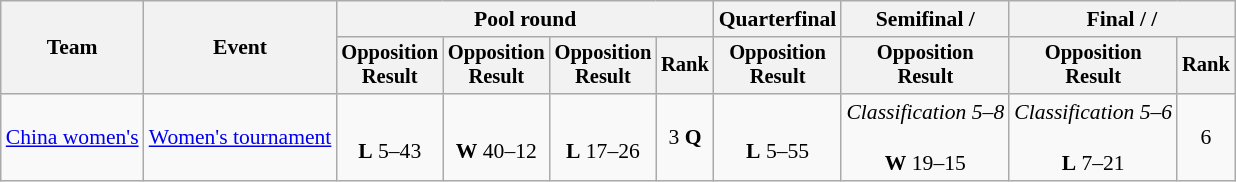<table class=wikitable style=font-size:90%;text-align:center>
<tr>
<th rowspan=2>Team</th>
<th rowspan=2>Event</th>
<th colspan=4>Pool round</th>
<th>Quarterfinal</th>
<th>Semifinal / </th>
<th colspan=2>Final /  / </th>
</tr>
<tr style=font-size:95%>
<th>Opposition<br>Result</th>
<th>Opposition<br>Result</th>
<th>Opposition<br>Result</th>
<th>Rank</th>
<th>Opposition<br>Result</th>
<th>Opposition<br>Result</th>
<th>Opposition<br>Result</th>
<th>Rank</th>
</tr>
<tr>
<td align=left><a href='#'>China women's</a></td>
<td align=left><a href='#'>Women's tournament</a></td>
<td><br><strong>L</strong> 5–43</td>
<td><br><strong>W</strong> 40–12</td>
<td><br><strong>L</strong> 17–26</td>
<td>3 <strong>Q</strong></td>
<td><br><strong>L</strong> 5–55</td>
<td><em>Classification 5–8</em><br><br><strong>W</strong> 19–15</td>
<td><em>Classification 5–6</em><br><br><strong>L</strong> 7–21</td>
<td>6</td>
</tr>
</table>
